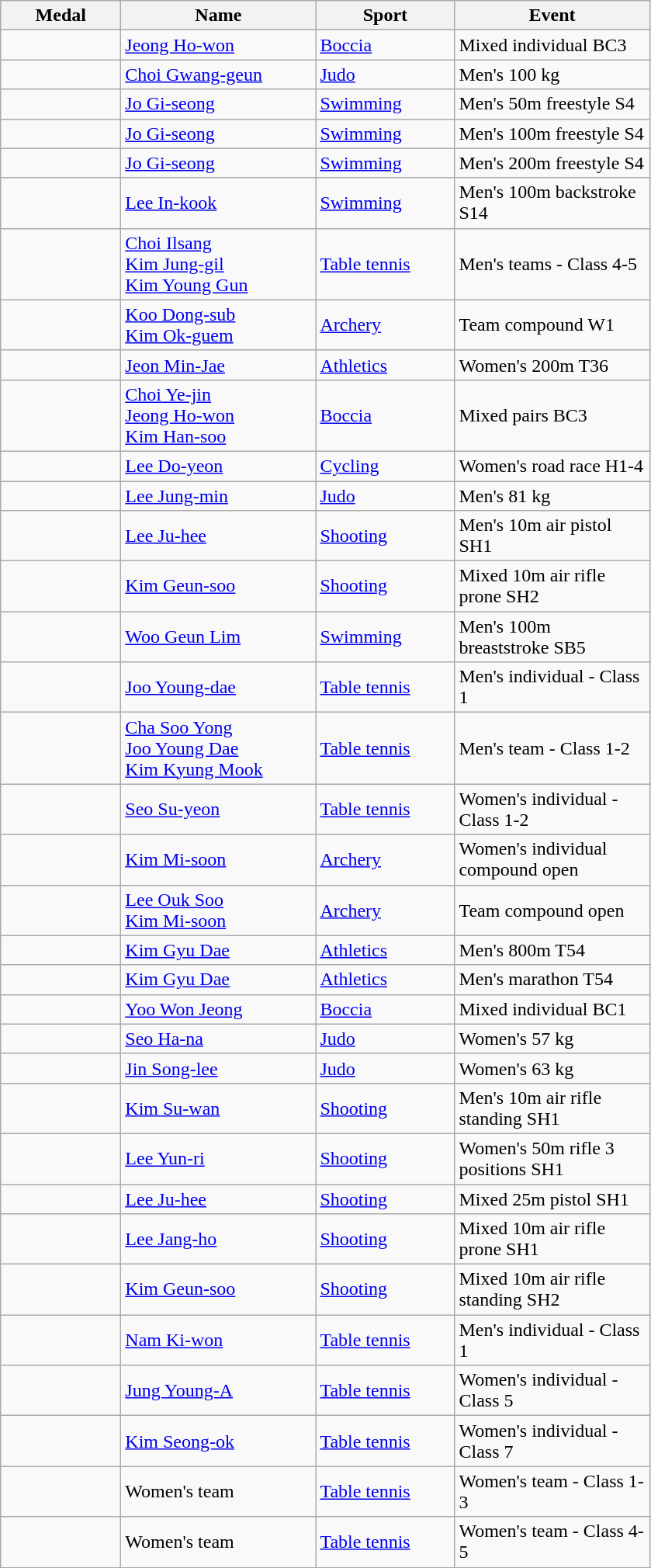<table class="wikitable sortable" style:"font-size:95%">
<tr>
<th style="width:6em">Medal</th>
<th style="width:10em">Name</th>
<th style="width:7em">Sport</th>
<th style="width:10em">Event</th>
</tr>
<tr>
<td></td>
<td><a href='#'>Jeong Ho-won</a></td>
<td><a href='#'>Boccia</a></td>
<td>Mixed individual BC3</td>
</tr>
<tr>
<td></td>
<td><a href='#'>Choi Gwang-geun</a></td>
<td><a href='#'>Judo</a></td>
<td>Men's 100 kg</td>
</tr>
<tr>
<td></td>
<td><a href='#'>Jo Gi-seong</a></td>
<td><a href='#'>Swimming</a></td>
<td>Men's 50m freestyle S4</td>
</tr>
<tr>
<td></td>
<td><a href='#'>Jo Gi-seong</a></td>
<td><a href='#'>Swimming</a></td>
<td>Men's 100m freestyle S4</td>
</tr>
<tr>
<td></td>
<td><a href='#'>Jo Gi-seong</a></td>
<td><a href='#'>Swimming</a></td>
<td>Men's 200m freestyle S4</td>
</tr>
<tr>
<td></td>
<td><a href='#'>Lee In-kook</a></td>
<td><a href='#'>Swimming</a></td>
<td>Men's 100m backstroke S14</td>
</tr>
<tr>
<td></td>
<td><a href='#'>Choi Ilsang</a><br> <a href='#'>Kim Jung-gil</a><br> <a href='#'>Kim Young Gun</a></td>
<td><a href='#'>Table tennis</a></td>
<td>Men's teams - Class 4-5</td>
</tr>
<tr>
<td></td>
<td><a href='#'>Koo Dong-sub</a><br> <a href='#'>Kim Ok-guem</a></td>
<td><a href='#'>Archery</a></td>
<td>Team compound W1</td>
</tr>
<tr>
<td></td>
<td><a href='#'>Jeon Min-Jae</a></td>
<td><a href='#'>Athletics</a></td>
<td>Women's 200m T36</td>
</tr>
<tr>
<td></td>
<td><a href='#'>Choi Ye-jin</a><br> <a href='#'>Jeong Ho-won</a><br> <a href='#'>Kim Han-soo</a></td>
<td><a href='#'>Boccia</a></td>
<td>Mixed pairs BC3</td>
</tr>
<tr>
<td></td>
<td><a href='#'>Lee Do-yeon</a></td>
<td><a href='#'>Cycling</a></td>
<td>Women's road race H1-4</td>
</tr>
<tr>
<td></td>
<td><a href='#'>Lee Jung-min</a></td>
<td><a href='#'>Judo</a></td>
<td>Men's 81 kg</td>
</tr>
<tr>
<td></td>
<td><a href='#'>Lee Ju-hee</a></td>
<td><a href='#'>Shooting</a></td>
<td>Men's 10m air pistol SH1</td>
</tr>
<tr>
<td></td>
<td><a href='#'>Kim Geun-soo</a></td>
<td><a href='#'>Shooting</a></td>
<td>Mixed 10m air rifle prone SH2</td>
</tr>
<tr>
<td></td>
<td><a href='#'>Woo Geun Lim</a></td>
<td><a href='#'>Swimming</a></td>
<td>Men's 100m breaststroke SB5</td>
</tr>
<tr>
<td></td>
<td><a href='#'>Joo Young-dae</a></td>
<td><a href='#'>Table tennis</a></td>
<td>Men's individual - Class 1</td>
</tr>
<tr>
<td></td>
<td><a href='#'>Cha Soo Yong</a><br> <a href='#'>Joo Young Dae</a><br> <a href='#'>Kim Kyung Mook</a></td>
<td><a href='#'>Table tennis</a></td>
<td>Men's team - Class 1-2</td>
</tr>
<tr>
<td></td>
<td><a href='#'>Seo Su-yeon</a></td>
<td><a href='#'>Table tennis</a></td>
<td>Women's individual - Class 1-2</td>
</tr>
<tr>
<td></td>
<td><a href='#'>Kim Mi-soon</a></td>
<td><a href='#'>Archery</a></td>
<td>Women's individual compound open</td>
</tr>
<tr>
<td></td>
<td><a href='#'>Lee Ouk Soo</a><br> <a href='#'>Kim Mi-soon</a></td>
<td><a href='#'>Archery</a></td>
<td>Team compound open</td>
</tr>
<tr>
<td></td>
<td><a href='#'>Kim Gyu Dae</a></td>
<td><a href='#'>Athletics</a></td>
<td>Men's 800m T54</td>
</tr>
<tr>
<td></td>
<td><a href='#'>Kim Gyu Dae</a></td>
<td><a href='#'>Athletics</a></td>
<td>Men's marathon T54</td>
</tr>
<tr>
<td></td>
<td><a href='#'>Yoo Won Jeong</a></td>
<td><a href='#'>Boccia</a></td>
<td>Mixed individual BC1</td>
</tr>
<tr>
<td></td>
<td><a href='#'>Seo Ha-na</a></td>
<td><a href='#'>Judo</a></td>
<td>Women's 57 kg</td>
</tr>
<tr>
<td></td>
<td><a href='#'>Jin Song-lee</a></td>
<td><a href='#'>Judo</a></td>
<td>Women's 63 kg</td>
</tr>
<tr>
<td></td>
<td><a href='#'>Kim Su-wan</a></td>
<td><a href='#'>Shooting</a></td>
<td>Men's 10m air rifle standing SH1</td>
</tr>
<tr>
<td></td>
<td><a href='#'>Lee Yun-ri</a></td>
<td><a href='#'>Shooting</a></td>
<td>Women's 50m rifle 3 positions SH1</td>
</tr>
<tr>
<td></td>
<td><a href='#'>Lee Ju-hee</a></td>
<td><a href='#'>Shooting</a></td>
<td>Mixed 25m pistol SH1</td>
</tr>
<tr>
<td></td>
<td><a href='#'>Lee Jang-ho</a></td>
<td><a href='#'>Shooting</a></td>
<td>Mixed 10m air rifle prone SH1</td>
</tr>
<tr>
<td></td>
<td><a href='#'>Kim Geun-soo</a></td>
<td><a href='#'>Shooting</a></td>
<td>Mixed 10m air rifle standing SH2</td>
</tr>
<tr>
<td></td>
<td><a href='#'>Nam Ki-won</a></td>
<td><a href='#'>Table tennis</a></td>
<td>Men's individual - Class 1</td>
</tr>
<tr>
<td></td>
<td><a href='#'>Jung Young-A</a></td>
<td><a href='#'>Table tennis</a></td>
<td>Women's individual - Class 5</td>
</tr>
<tr>
<td></td>
<td><a href='#'>Kim Seong-ok</a></td>
<td><a href='#'>Table tennis</a></td>
<td>Women's individual - Class 7</td>
</tr>
<tr>
<td></td>
<td>Women's team</td>
<td><a href='#'>Table tennis</a></td>
<td>Women's team - Class 1-3</td>
</tr>
<tr>
<td></td>
<td>Women's team</td>
<td><a href='#'>Table tennis</a></td>
<td>Women's team - Class 4-5</td>
</tr>
</table>
